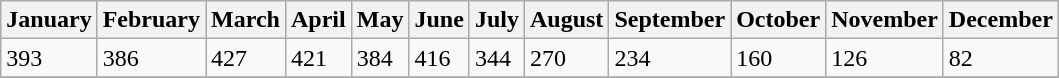<table class="wikitable">
<tr>
<th>January</th>
<th>February</th>
<th>March</th>
<th>April</th>
<th>May</th>
<th>June</th>
<th>July</th>
<th>August</th>
<th>September</th>
<th>October</th>
<th>November</th>
<th>December</th>
</tr>
<tr>
<td>393</td>
<td>386</td>
<td>427</td>
<td>421</td>
<td>384</td>
<td>416</td>
<td>344</td>
<td>270</td>
<td>234</td>
<td>160</td>
<td>126</td>
<td>82</td>
</tr>
<tr>
</tr>
</table>
